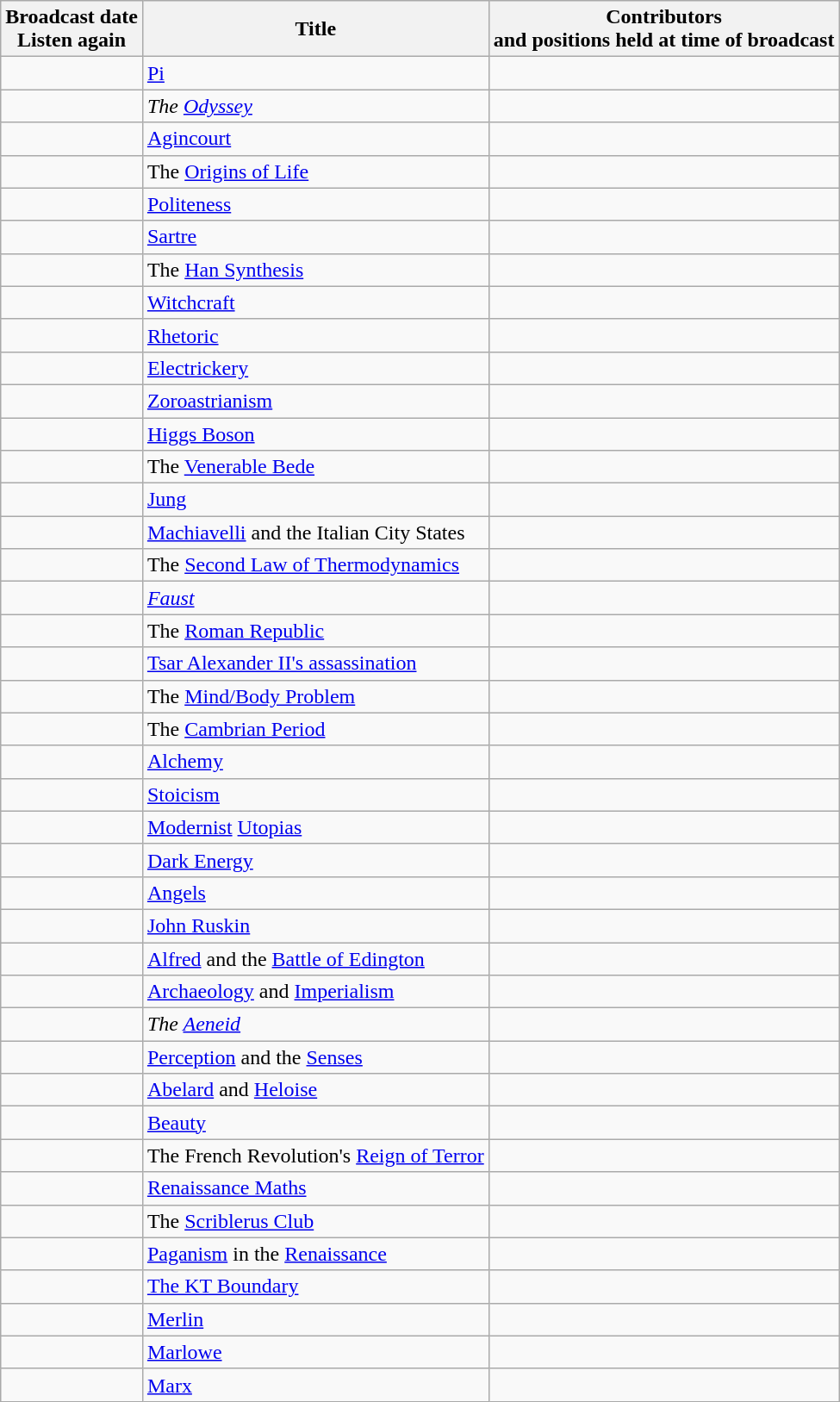<table class="wikitable">
<tr>
<th>Broadcast date <br> Listen again</th>
<th>Title</th>
<th>Contributors <br> and positions held at time of broadcast</th>
</tr>
<tr>
<td></td>
<td><a href='#'>Pi</a></td>
<td></td>
</tr>
<tr>
<td></td>
<td><em>The <a href='#'>Odyssey</a></em></td>
<td></td>
</tr>
<tr>
<td></td>
<td><a href='#'>Agincourt</a></td>
<td></td>
</tr>
<tr>
<td></td>
<td>The <a href='#'>Origins of Life</a></td>
<td></td>
</tr>
<tr>
<td></td>
<td><a href='#'>Politeness</a></td>
<td></td>
</tr>
<tr>
<td></td>
<td><a href='#'>Sartre</a></td>
<td></td>
</tr>
<tr>
<td></td>
<td>The <a href='#'>Han Synthesis</a></td>
<td></td>
</tr>
<tr>
<td></td>
<td><a href='#'>Witchcraft</a></td>
<td></td>
</tr>
<tr>
<td></td>
<td><a href='#'>Rhetoric</a></td>
<td></td>
</tr>
<tr>
<td></td>
<td><a href='#'>Electrickery</a></td>
<td></td>
</tr>
<tr>
<td></td>
<td><a href='#'>Zoroastrianism</a></td>
<td></td>
</tr>
<tr>
<td></td>
<td><a href='#'>Higgs Boson</a></td>
<td></td>
</tr>
<tr>
<td></td>
<td>The <a href='#'>Venerable Bede</a></td>
<td></td>
</tr>
<tr>
<td></td>
<td><a href='#'>Jung</a></td>
<td></td>
</tr>
<tr>
<td></td>
<td><a href='#'>Machiavelli</a> and the Italian City States</td>
<td></td>
</tr>
<tr>
<td></td>
<td>The <a href='#'>Second Law of Thermodynamics</a></td>
<td></td>
</tr>
<tr>
<td></td>
<td><em><a href='#'>Faust</a></em></td>
<td></td>
</tr>
<tr>
<td></td>
<td>The <a href='#'>Roman Republic</a></td>
<td></td>
</tr>
<tr>
<td></td>
<td><a href='#'>Tsar Alexander II's assassination</a></td>
<td></td>
</tr>
<tr>
<td></td>
<td>The <a href='#'>Mind/Body Problem</a></td>
<td></td>
</tr>
<tr>
<td></td>
<td>The <a href='#'>Cambrian Period</a></td>
<td></td>
</tr>
<tr>
<td></td>
<td><a href='#'>Alchemy</a></td>
<td></td>
</tr>
<tr>
<td></td>
<td><a href='#'>Stoicism</a></td>
<td></td>
</tr>
<tr>
<td></td>
<td><a href='#'>Modernist</a> <a href='#'>Utopias</a></td>
<td></td>
</tr>
<tr>
<td></td>
<td><a href='#'>Dark Energy</a></td>
<td></td>
</tr>
<tr>
<td></td>
<td><a href='#'>Angels</a></td>
<td></td>
</tr>
<tr>
<td></td>
<td><a href='#'>John Ruskin</a></td>
<td></td>
</tr>
<tr>
<td></td>
<td><a href='#'>Alfred</a> and the <a href='#'>Battle of Edington</a></td>
<td></td>
</tr>
<tr>
<td></td>
<td><a href='#'>Archaeology</a> and <a href='#'>Imperialism</a></td>
<td></td>
</tr>
<tr>
<td></td>
<td><em>The <a href='#'>Aeneid</a></em></td>
<td></td>
</tr>
<tr>
<td></td>
<td><a href='#'>Perception</a> and the <a href='#'>Senses</a></td>
<td></td>
</tr>
<tr>
<td></td>
<td><a href='#'>Abelard</a> and <a href='#'>Heloise</a></td>
<td></td>
</tr>
<tr>
<td></td>
<td><a href='#'>Beauty</a></td>
<td></td>
</tr>
<tr>
<td></td>
<td>The French Revolution's <a href='#'>Reign of Terror</a></td>
<td></td>
</tr>
<tr>
<td></td>
<td><a href='#'>Renaissance Maths</a></td>
<td></td>
</tr>
<tr>
<td></td>
<td>The <a href='#'>Scriblerus Club</a></td>
<td></td>
</tr>
<tr>
<td></td>
<td><a href='#'>Paganism</a> in the <a href='#'>Renaissance</a></td>
<td></td>
</tr>
<tr>
<td></td>
<td><a href='#'>The KT Boundary</a></td>
<td></td>
</tr>
<tr>
<td></td>
<td><a href='#'>Merlin</a></td>
<td></td>
</tr>
<tr>
<td></td>
<td><a href='#'>Marlowe</a></td>
<td></td>
</tr>
<tr>
<td></td>
<td><a href='#'>Marx</a></td>
<td></td>
</tr>
</table>
